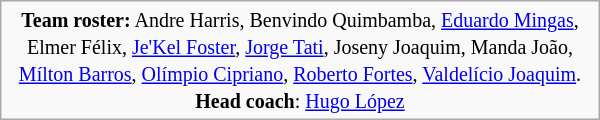<table class="wikitable" style="margin:0.2em auto; width:25em; text-align:center;">
<tr>
<td><small><strong>Team roster:</strong> Andre Harris, Benvindo Quimbamba, <a href='#'>Eduardo Mingas</a>, Elmer Félix, <a href='#'>Je'Kel Foster</a>, <a href='#'>Jorge Tati</a>, Joseny Joaquim, Manda João, <a href='#'>Mílton Barros</a>, <a href='#'>Olímpio Cipriano</a>, <a href='#'>Roberto Fortes</a>, <a href='#'>Valdelício Joaquim</a>. <br><strong>Head coach</strong>: <a href='#'>Hugo López</a></small></td>
</tr>
</table>
